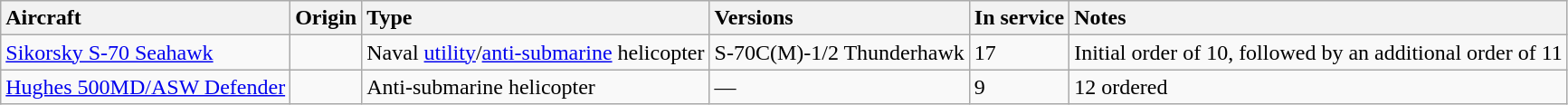<table class="wikitable">
<tr>
<th style="text-align: left;">Aircraft</th>
<th style="text-align: left;">Origin</th>
<th style="text-align: left;">Type</th>
<th style="text-align: left;">Versions</th>
<th style="text-align: left;">In service</th>
<th style="text-align: left;">Notes</th>
</tr>
<tr>
<td><a href='#'>Sikorsky S-70 Seahawk</a></td>
<td></td>
<td>Naval <a href='#'>utility</a>/<a href='#'>anti-submarine</a> helicopter</td>
<td>S-70C(M)-1/2 Thunderhawk</td>
<td>17</td>
<td>Initial order of 10, followed by an additional order of 11</td>
</tr>
<tr>
<td><a href='#'>Hughes 500MD/ASW Defender</a></td>
<td></td>
<td>Anti-submarine helicopter</td>
<td>—</td>
<td>9</td>
<td>12 ordered</td>
</tr>
</table>
